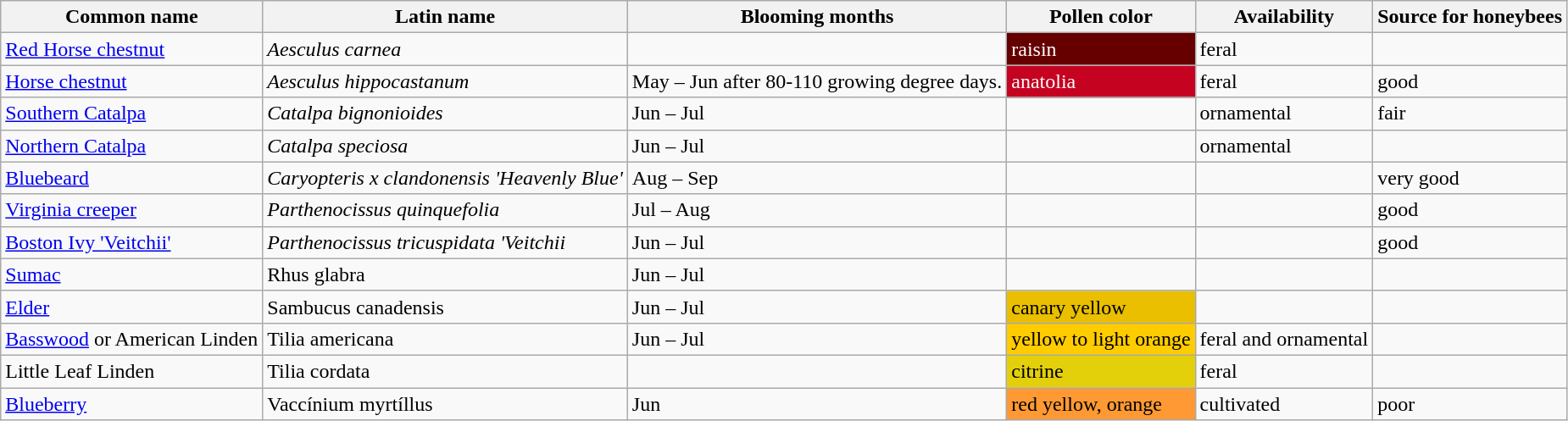<table class="wikitable sortable">
<tr>
<th>Common name</th>
<th>Latin name</th>
<th>Blooming months</th>
<th>Pollen color</th>
<th>Availability</th>
<th>Source for honeybees</th>
</tr>
<tr>
<td><a href='#'>Red Horse chestnut</a></td>
<td><em>Aesculus carnea</em></td>
<td></td>
<td style="background:#600; color: white;">raisin </td>
<td>feral</td>
<td></td>
</tr>
<tr>
<td><a href='#'>Horse chestnut</a></td>
<td><em>Aesculus hippocastanum</em></td>
<td>May – Jun after 80-110 growing degree days.</td>
<td style="background:  #C50321; color: white;">anatolia </td>
<td>feral</td>
<td>good</td>
</tr>
<tr>
<td><a href='#'>Southern Catalpa</a></td>
<td><em>Catalpa bignonioides</em></td>
<td>Jun – Jul</td>
<td></td>
<td>ornamental</td>
<td>fair</td>
</tr>
<tr>
<td><a href='#'>Northern Catalpa</a></td>
<td><em>Catalpa speciosa</em></td>
<td>Jun – Jul</td>
<td></td>
<td>ornamental</td>
<td></td>
</tr>
<tr>
<td><a href='#'>Bluebeard</a></td>
<td><em>Caryopteris x clandonensis 'Heavenly Blue' </em></td>
<td>Aug – Sep</td>
<td></td>
<td></td>
<td>very good</td>
</tr>
<tr>
<td><a href='#'>Virginia creeper</a></td>
<td><em>Parthenocissus quinquefolia</em></td>
<td>Jul – Aug</td>
<td></td>
<td></td>
<td>good</td>
</tr>
<tr>
<td><a href='#'>Boston Ivy 'Veitchii'</a></td>
<td><em>Parthenocissus  tricuspidata 'Veitchii<strong></td>
<td>Jun – Jul</td>
<td></td>
<td></td>
<td>good</td>
</tr>
<tr>
<td><a href='#'>Sumac</a></td>
<td></em>Rhus glabra<em></td>
<td>Jun – Jul</td>
<td></td>
<td></td>
<td></td>
</tr>
<tr>
<td><a href='#'>Elder</a></td>
<td></em>Sambucus canadensis<em></td>
<td>Jun – Jul</td>
<td style="background:  #E9BF00;">canary yellow </td>
<td></td>
<td></td>
</tr>
<tr>
<td><a href='#'>Basswood</a> or American Linden</td>
<td></em>Tilia americana<em></td>
<td>Jun – Jul</td>
<td style="background: #FC0;">yellow to light orange</td>
<td>feral and ornamental</td>
<td></td>
</tr>
<tr>
<td>Little Leaf Linden</td>
<td></em>Tilia cordata<em></td>
<td></td>
<td style="background: #E4D00A;">citrine </td>
<td>feral</td>
<td></td>
</tr>
<tr>
<td><a href='#'>Blueberry</a></td>
<td></em>Vaccínium myrtíllus<em></td>
<td>Jun</td>
<td style="background: #F93;">red yellow, orange</td>
<td>cultivated</td>
<td>poor</td>
</tr>
</table>
